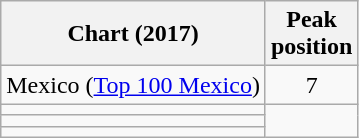<table class="wikitable sortable">
<tr>
<th>Chart (2017)</th>
<th>Peak<br>position</th>
</tr>
<tr>
<td>Mexico (<a href='#'>Top 100 Mexico</a>)</td>
<td style="text-align:center;">7</td>
</tr>
<tr>
<td></td>
</tr>
<tr>
<td></td>
</tr>
<tr>
<td></td>
</tr>
</table>
